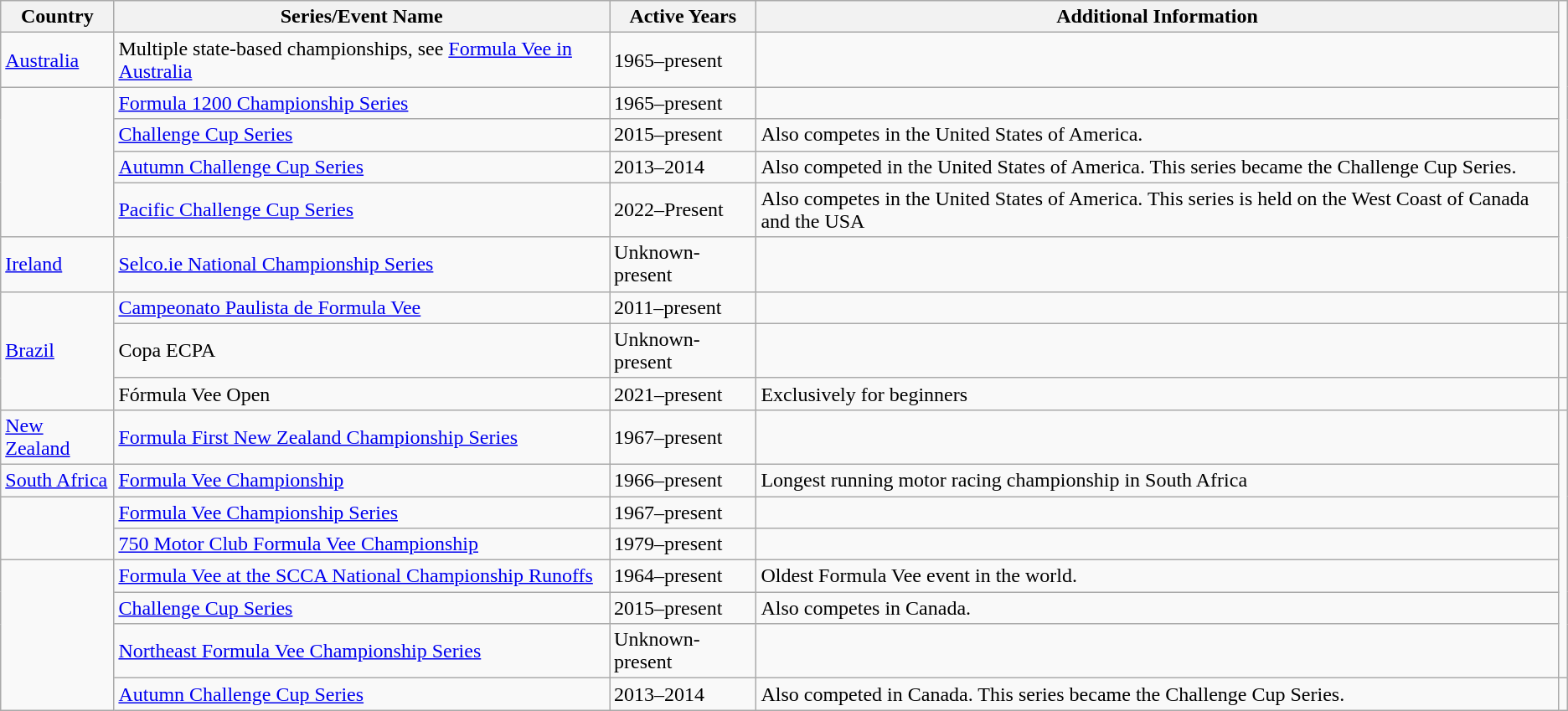<table class="wikitable">
<tr>
<th>Country</th>
<th>Series/Event Name</th>
<th>Active Years</th>
<th>Additional Information</th>
</tr>
<tr>
<td> <a href='#'>Australia</a></td>
<td>Multiple state-based championships, see <a href='#'>Formula Vee in Australia</a></td>
<td>1965–present</td>
<td></td>
</tr>
<tr>
<td rowspan=4></td>
<td><a href='#'>Formula 1200 Championship Series</a></td>
<td>1965–present</td>
<td></td>
</tr>
<tr>
<td><a href='#'>Challenge Cup Series</a></td>
<td>2015–present</td>
<td>Also competes in the United States of America.</td>
</tr>
<tr>
<td><a href='#'>Autumn Challenge Cup Series</a></td>
<td>2013–2014</td>
<td>Also competed in the United States of America. This series became the Challenge Cup Series.</td>
</tr>
<tr>
<td><a href='#'>Pacific Challenge Cup Series</a></td>
<td>2022–Present</td>
<td>Also competes in the United States of America. This series is held on the West Coast of Canada and the USA</td>
</tr>
<tr>
<td> <a href='#'>Ireland</a></td>
<td><a href='#'>Selco.ie National Championship Series</a></td>
<td>Unknown-present</td>
<td></td>
</tr>
<tr>
<td rowspan="3"> <a href='#'>Brazil</a></td>
<td><a href='#'>Campeonato Paulista de Formula Vee</a></td>
<td>2011–present</td>
<td></td>
<td></td>
</tr>
<tr>
<td>Copa ECPA</td>
<td>Unknown-present</td>
<td></td>
<td></td>
</tr>
<tr>
<td>Fórmula Vee Open</td>
<td>2021–present</td>
<td>Exclusively for beginners</td>
<td></td>
</tr>
<tr>
<td> <a href='#'>New Zealand</a></td>
<td><a href='#'>Formula First New Zealand Championship Series</a></td>
<td>1967–present</td>
<td></td>
</tr>
<tr>
<td> <a href='#'>South Africa</a></td>
<td><a href='#'>Formula Vee Championship</a></td>
<td>1966–present</td>
<td>Longest running motor racing championship in South Africa</td>
</tr>
<tr>
<td rowspan=2></td>
<td><a href='#'>Formula Vee Championship Series</a></td>
<td>1967–present</td>
<td></td>
</tr>
<tr>
<td><a href='#'>750 Motor Club Formula Vee Championship</a></td>
<td>1979–present</td>
<td></td>
</tr>
<tr>
<td rowspan=4></td>
<td><a href='#'>Formula Vee at the SCCA National Championship Runoffs</a></td>
<td>1964–present</td>
<td>Oldest Formula Vee event in the world.</td>
</tr>
<tr>
<td><a href='#'>Challenge Cup Series</a></td>
<td>2015–present</td>
<td>Also competes in Canada.</td>
</tr>
<tr>
<td><a href='#'>Northeast Formula Vee Championship Series</a></td>
<td>Unknown-present</td>
<td></td>
</tr>
<tr>
<td><a href='#'>Autumn Challenge Cup Series</a></td>
<td>2013–2014</td>
<td>Also competed in Canada. This series became the Challenge Cup Series.</td>
<td></td>
</tr>
</table>
